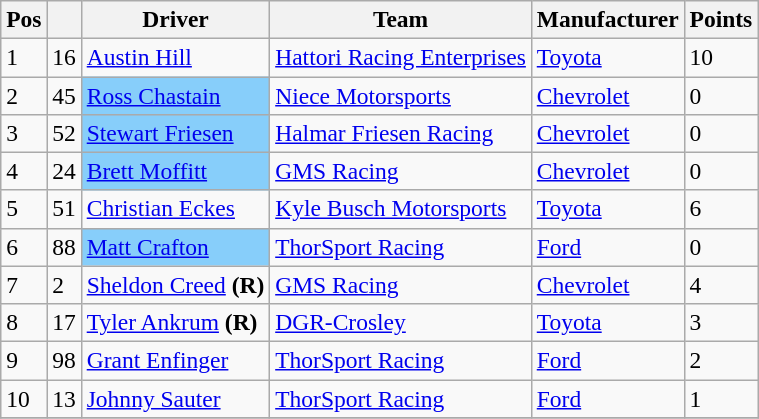<table class="wikitable" style="font-size:98%">
<tr>
<th>Pos</th>
<th></th>
<th>Driver</th>
<th>Team</th>
<th>Manufacturer</th>
<th>Points</th>
</tr>
<tr>
<td>1</td>
<td>16</td>
<td><a href='#'>Austin Hill</a></td>
<td><a href='#'>Hattori Racing Enterprises</a></td>
<td><a href='#'>Toyota</a></td>
<td>10</td>
</tr>
<tr>
<td>2</td>
<td>45</td>
<td style="text-align:left;background:#87CEFA"><a href='#'>Ross Chastain</a></td>
<td><a href='#'>Niece Motorsports</a></td>
<td><a href='#'>Chevrolet</a></td>
<td>0</td>
</tr>
<tr>
<td>3</td>
<td>52</td>
<td style="text-align:left;background:#87CEFA"><a href='#'>Stewart Friesen</a></td>
<td><a href='#'>Halmar Friesen Racing</a></td>
<td><a href='#'>Chevrolet</a></td>
<td>0</td>
</tr>
<tr>
<td>4</td>
<td>24</td>
<td style="text-align:left;background:#87CEFA"><a href='#'>Brett Moffitt</a></td>
<td><a href='#'>GMS Racing</a></td>
<td><a href='#'>Chevrolet</a></td>
<td>0</td>
</tr>
<tr>
<td>5</td>
<td>51</td>
<td><a href='#'>Christian Eckes</a></td>
<td><a href='#'>Kyle Busch Motorsports</a></td>
<td><a href='#'>Toyota</a></td>
<td>6</td>
</tr>
<tr>
<td>6</td>
<td>88</td>
<td style="text-align:left;background:#87CEFA"><a href='#'>Matt Crafton</a></td>
<td><a href='#'>ThorSport Racing</a></td>
<td><a href='#'>Ford</a></td>
<td>0</td>
</tr>
<tr>
<td>7</td>
<td>2</td>
<td><a href='#'>Sheldon Creed</a> <strong>(R)</strong></td>
<td><a href='#'>GMS Racing</a></td>
<td><a href='#'>Chevrolet</a></td>
<td>4</td>
</tr>
<tr>
<td>8</td>
<td>17</td>
<td><a href='#'>Tyler Ankrum</a> <strong>(R)</strong></td>
<td><a href='#'>DGR-Crosley</a></td>
<td><a href='#'>Toyota</a></td>
<td>3</td>
</tr>
<tr>
<td>9</td>
<td>98</td>
<td><a href='#'>Grant Enfinger</a></td>
<td><a href='#'>ThorSport Racing</a></td>
<td><a href='#'>Ford</a></td>
<td>2</td>
</tr>
<tr>
<td>10</td>
<td>13</td>
<td><a href='#'>Johnny Sauter</a></td>
<td><a href='#'>ThorSport Racing</a></td>
<td><a href='#'>Ford</a></td>
<td>1</td>
</tr>
<tr>
</tr>
</table>
